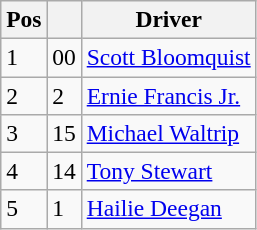<table class="wikitable" style="font-size:98%">
<tr>
<th>Pos</th>
<th></th>
<th>Driver</th>
</tr>
<tr>
<td>1</td>
<td>00</td>
<td><a href='#'>Scott Bloomquist</a></td>
</tr>
<tr>
<td>2</td>
<td>2</td>
<td><a href='#'>Ernie Francis Jr.</a></td>
</tr>
<tr>
<td>3</td>
<td>15</td>
<td><a href='#'>Michael Waltrip</a></td>
</tr>
<tr>
<td>4</td>
<td>14</td>
<td><a href='#'>Tony Stewart</a></td>
</tr>
<tr>
<td>5</td>
<td>1</td>
<td><a href='#'>Hailie Deegan</a></td>
</tr>
</table>
